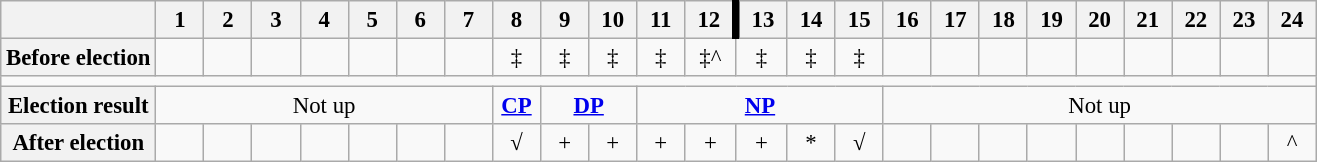<table class="wikitable" style="text-align:center; font-size:95%">
<tr>
<th></th>
<th width=25px>1</th>
<th width=25px>2</th>
<th width=25px>3</th>
<th width=25px>4</th>
<th width=25px>5</th>
<th width=25px>6</th>
<th width=25px>7</th>
<th width=25px>8</th>
<th width=25px>9</th>
<th width=25px>10</th>
<th width=25px>11</th>
<th width=25px>12</th>
<th width=25px style="border-left:5px solid black;">13</th>
<th width=25px>14</th>
<th width=25px>15</th>
<th width=25px>16</th>
<th width=25px>17</th>
<th width=25px>18</th>
<th width=25px>19</th>
<th width=25px>20</th>
<th width=25px>21</th>
<th width=25px>22</th>
<th width=25px>23</th>
<th width=25px>24</th>
</tr>
<tr>
<th>Before election</th>
<td bgcolor=></td>
<td bgcolor=></td>
<td bgcolor=></td>
<td bgcolor=></td>
<td bgcolor=></td>
<td bgcolor=></td>
<td bgcolor=></td>
<td bgcolor=>‡</td>
<td bgcolor=>‡</td>
<td bgcolor=>‡</td>
<td bgcolor=>‡</td>
<td>‡^</td>
<td bgcolor=>‡</td>
<td bgcolor=>‡</td>
<td bgcolor=>‡</td>
<td bgcolor=></td>
<td bgcolor=></td>
<td bgcolor=></td>
<td bgcolor=></td>
<td bgcolor=></td>
<td bgcolor=></td>
<td bgcolor=></td>
<td bgcolor=></td>
<td bgcolor=></td>
</tr>
<tr>
<td colspan=25></td>
</tr>
<tr>
<th>Election result</th>
<td colspan=7>Not up</td>
<td bgcolor=><strong><a href='#'>CP</a></strong></td>
<td colspan=2 bgcolor=><strong><a href='#'>DP</a></strong></td>
<td colspan=5 bgcolor=><strong><a href='#'>NP</a></strong></td>
<td colspan=9>Not up</td>
</tr>
<tr>
<th>After election</th>
<td bgcolor=></td>
<td bgcolor=></td>
<td bgcolor=></td>
<td bgcolor=></td>
<td bgcolor=></td>
<td bgcolor=></td>
<td bgcolor=></td>
<td bgcolor=>√</td>
<td bgcolor=>+</td>
<td bgcolor=>+</td>
<td bgcolor=>+</td>
<td bgcolor=>+</td>
<td bgcolor=>+</td>
<td bgcolor=>*</td>
<td bgcolor=>√</td>
<td bgcolor=></td>
<td bgcolor=></td>
<td bgcolor=></td>
<td bgcolor=></td>
<td bgcolor=></td>
<td bgcolor=></td>
<td bgcolor=></td>
<td bgcolor=></td>
<td>^</td>
</tr>
</table>
